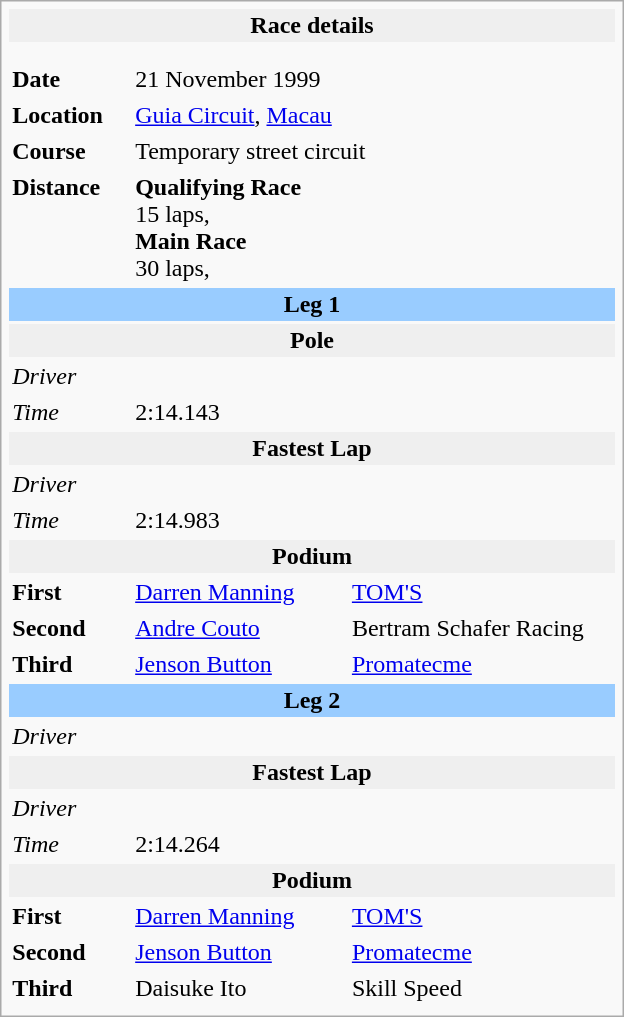<table class="infobox" align="right" cellpadding="2" style="float:right; width: 26em; ">
<tr>
<th colspan="3" bgcolor="#efefef">Race details</th>
</tr>
<tr>
<td colspan="3" style="text-align:center;"></td>
</tr>
<tr>
<td colspan="3" style="text-align:center;"></td>
</tr>
<tr>
<td style="width: 20%;"><strong>Date</strong></td>
<td>21 November 1999</td>
</tr>
<tr>
<td><strong>Location</strong></td>
<td colspan=2><a href='#'>Guia Circuit</a>, <a href='#'>Macau</a></td>
</tr>
<tr>
<td><strong>Course</strong></td>
<td colspan=2>Temporary street circuit<br></td>
</tr>
<tr>
<td><strong>Distance</strong></td>
<td colspan=2><strong>Qualifying Race</strong><br>15 laps, <br><strong>Main Race</strong><br>30 laps, </td>
</tr>
<tr>
<td colspan="3" style="text-align:center; background-color:#99ccff"><strong>Leg 1</strong></td>
</tr>
<tr>
<th colspan="3" bgcolor="#efefef">Pole</th>
</tr>
<tr>
<td><em>Driver</em></td>
<td></td>
<td></td>
</tr>
<tr>
<td><em>Time</em></td>
<td colspan=2>2:14.143</td>
</tr>
<tr>
<th colspan="3" bgcolor="#efefef">Fastest Lap</th>
</tr>
<tr>
<td><em>Driver</em></td>
<td></td>
<td></td>
</tr>
<tr>
<td><em>Time</em></td>
<td colspan=2>2:14.983</td>
</tr>
<tr>
<th colspan="3" bgcolor="#efefef">Podium</th>
</tr>
<tr>
<td><strong>First</strong></td>
<td> <a href='#'>Darren Manning</a></td>
<td><a href='#'>TOM'S</a></td>
</tr>
<tr>
<td><strong>Second</strong></td>
<td> <a href='#'>Andre Couto</a></td>
<td>Bertram Schafer Racing</td>
</tr>
<tr>
<td><strong>Third</strong></td>
<td> <a href='#'>Jenson Button</a></td>
<td><a href='#'>Promatecme</a></td>
</tr>
<tr>
<td colspan="3" style="text-align:center; background-color:#99ccff"><strong>Leg 2</strong></td>
</tr>
<tr>
<td><em>Driver</em></td>
<td></td>
<td></td>
</tr>
<tr>
<th colspan="3" bgcolor="#efefef">Fastest Lap</th>
</tr>
<tr>
<td><em>Driver</em></td>
<td></td>
<td></td>
</tr>
<tr>
<td><em>Time</em></td>
<td colspan=2>2:14.264</td>
</tr>
<tr>
<th colspan="3" bgcolor="#efefef">Podium</th>
</tr>
<tr>
<td><strong>First</strong></td>
<td> <a href='#'>Darren Manning</a></td>
<td><a href='#'>TOM'S</a></td>
</tr>
<tr>
<td><strong>Second</strong></td>
<td> <a href='#'>Jenson Button</a></td>
<td><a href='#'>Promatecme</a></td>
</tr>
<tr>
<td><strong>Third</strong></td>
<td> Daisuke Ito</td>
<td>Skill Speed</td>
</tr>
<tr>
</tr>
</table>
